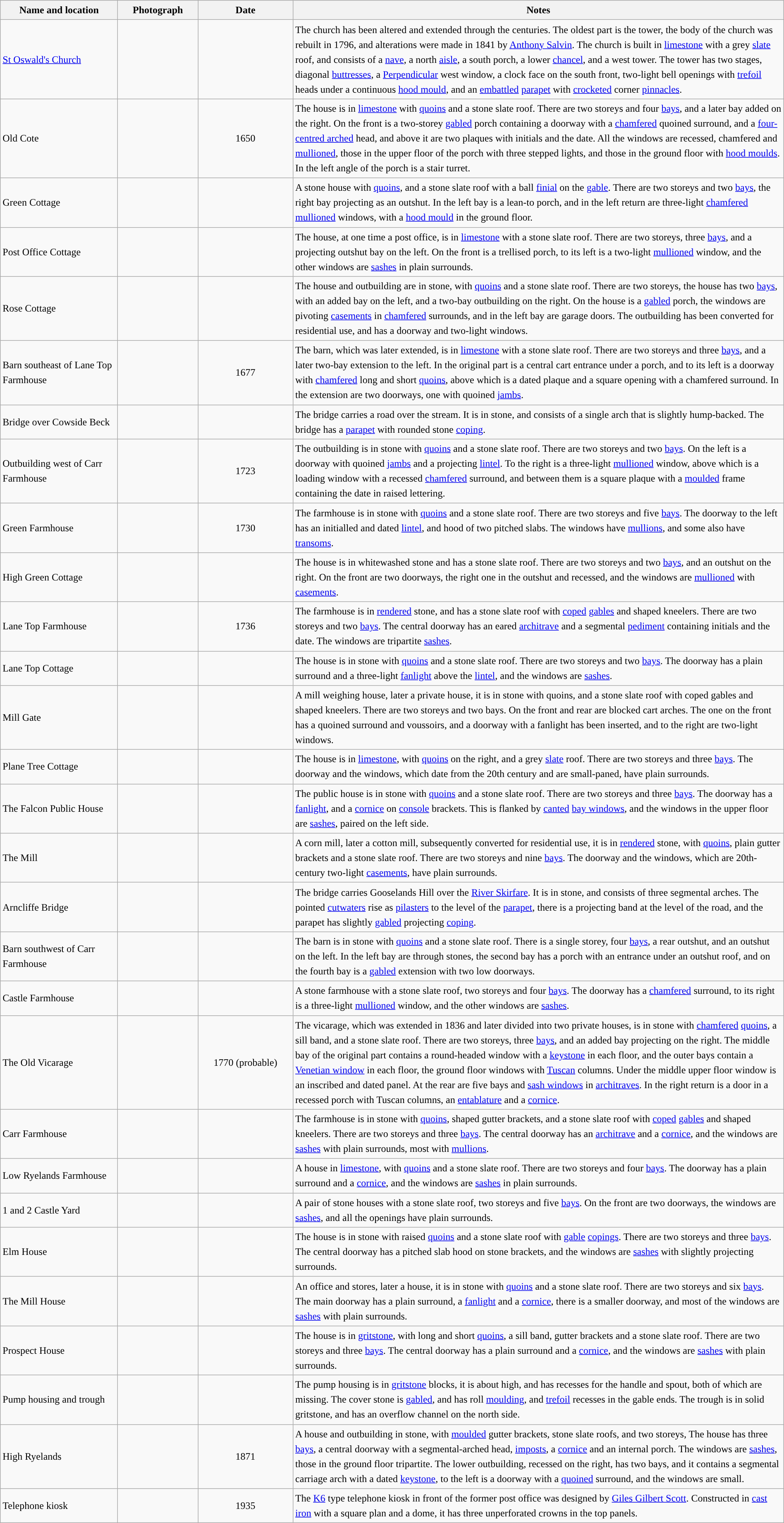<table class="wikitable sortable plainrowheaders" style="width:100%;border:0px;text-align:left;line-height:150%;">
<tr>
<th scope="col"  style="width:150px">Name and location</th>
<th scope="col"  style="width:100px" class="unsortable">Photograph</th>
<th scope="col"  style="width:120px">Date</th>
<th scope="col"  style="width:650px" class="unsortable">Notes</th>
</tr>
<tr>
<td><a href='#'>St Oswald's Church</a><br><small></small></td>
<td></td>
<td align="center"></td>
<td>The church has been altered and extended through the centuries.  The oldest part is the tower, the body of the church was rebuilt in 1796, and alterations were made in 1841 by <a href='#'>Anthony Salvin</a>.  The church is built in <a href='#'>limestone</a> with a grey <a href='#'>slate</a> roof, and consists of a <a href='#'>nave</a>, a north <a href='#'>aisle</a>, a south porch, a lower <a href='#'>chancel</a>, and a west tower.  The tower has two stages, diagonal <a href='#'>buttresses</a>, a <a href='#'>Perpendicular</a> west window, a clock face on the south front, two-light bell openings with <a href='#'>trefoil</a> heads under a continuous <a href='#'>hood mould</a>, and an <a href='#'>embattled</a> <a href='#'>parapet</a> with <a href='#'>crocketed</a> corner <a href='#'>pinnacles</a>.</td>
</tr>
<tr>
<td>Old Cote<br><small></small></td>
<td></td>
<td align="center">1650</td>
<td>The house is in <a href='#'>limestone</a> with <a href='#'>quoins</a> and a stone slate roof.  There are two storeys and four <a href='#'>bays</a>, and a later bay added on the right.  On the front is a two-storey <a href='#'>gabled</a> porch containing a doorway with a <a href='#'>chamfered</a> quoined surround, and a <a href='#'>four-centred arched</a> head, and above it are two plaques with initials and the date.  All the windows are recessed, chamfered and <a href='#'>mullioned</a>, those in the upper floor of the porch with three stepped lights, and those in the ground floor with <a href='#'>hood moulds</a>.  In the left angle of the porch is a stair turret.</td>
</tr>
<tr>
<td>Green Cottage<br><small></small></td>
<td></td>
<td align="center"></td>
<td>A stone house with <a href='#'>quoins</a>, and a stone slate roof with a ball <a href='#'>finial</a> on the <a href='#'>gable</a>.  There are two storeys and two <a href='#'>bays</a>, the right bay projecting as an outshut.  In the left bay is a lean-to porch, and in the left return are three-light <a href='#'>chamfered</a> <a href='#'>mullioned</a> windows, with a <a href='#'>hood mould</a> in the ground floor.</td>
</tr>
<tr>
<td>Post Office Cottage<br><small></small></td>
<td></td>
<td align="center"></td>
<td>The house, at one time a post office, is in <a href='#'>limestone</a> with a stone slate roof.  There are two storeys, three <a href='#'>bays</a>, and a projecting outshut bay on the left.  On the front is a trellised porch, to its left is a two-light <a href='#'>mullioned</a> window, and the other windows are <a href='#'>sashes</a> in plain surrounds.</td>
</tr>
<tr>
<td>Rose Cottage<br><small></small></td>
<td></td>
<td align="center"></td>
<td>The house and outbuilding are in stone, with <a href='#'>quoins</a> and a stone slate roof.  There are two storeys, the house has two <a href='#'>bays</a>, with an added bay on the left, and a two-bay outbuilding on the right.  On the house is a <a href='#'>gabled</a> porch, the windows are pivoting <a href='#'>casements</a> in <a href='#'>chamfered</a> surrounds, and in the left bay are garage doors.  The outbuilding has been converted for residential use, and has a doorway and two-light windows.</td>
</tr>
<tr>
<td>Barn southeast of Lane Top Farmhouse<br><small></small></td>
<td></td>
<td align="center">1677</td>
<td>The barn, which was later extended, is in <a href='#'>limestone</a> with a stone slate roof.  There are two storeys and three <a href='#'>bays</a>, and a later two-bay extension to the left.  In the original part is a central cart entrance under a porch, and to its left is a doorway with <a href='#'>chamfered</a> long and short <a href='#'>quoins</a>, above which is a dated plaque and a square opening with a chamfered surround.  In the extension are two doorways, one with quoined <a href='#'>jambs</a>.</td>
</tr>
<tr>
<td>Bridge over Cowside Beck<br><small></small></td>
<td></td>
<td align="center"></td>
<td>The bridge carries a road over the stream.  It is in stone, and consists of a single arch that is slightly hump-backed.  The bridge has a <a href='#'>parapet</a> with rounded stone <a href='#'>coping</a>.</td>
</tr>
<tr>
<td>Outbuilding west of Carr Farmhouse<br><small></small></td>
<td></td>
<td align="center">1723</td>
<td>The outbuilding is in stone with <a href='#'>quoins</a> and a stone slate roof.  There are two storeys and two <a href='#'>bays</a>.  On the left is a doorway with quoined <a href='#'>jambs</a> and a projecting <a href='#'>lintel</a>. To the right is a three-light <a href='#'>mullioned</a> window, above which is a loading window with a recessed <a href='#'>chamfered</a> surround, and between them is a square plaque with a <a href='#'>moulded</a> frame containing the date in raised lettering.</td>
</tr>
<tr>
<td>Green Farmhouse<br><small></small></td>
<td></td>
<td align="center">1730</td>
<td>The farmhouse is in stone with <a href='#'>quoins</a> and a stone slate roof.  There are two storeys and five <a href='#'>bays</a>.  The doorway to the left has an initialled and dated <a href='#'>lintel</a>, and hood of two pitched slabs.  The windows have <a href='#'>mullions</a>, and some also have <a href='#'>transoms</a>.</td>
</tr>
<tr>
<td>High Green Cottage<br><small></small></td>
<td></td>
<td align="center"></td>
<td>The house is in whitewashed stone and has a stone slate roof.  There are two storeys and two <a href='#'>bays</a>, and an outshut on the right.  On the front are two doorways, the right one in the outshut and recessed, and the windows are <a href='#'>mullioned</a> with <a href='#'>casements</a>.</td>
</tr>
<tr>
<td>Lane Top Farmhouse<br><small></small></td>
<td></td>
<td align="center">1736</td>
<td>The farmhouse is in <a href='#'>rendered</a> stone, and has a stone slate roof with <a href='#'>coped</a> <a href='#'>gables</a> and shaped kneelers.  There are two storeys and two <a href='#'>bays</a>. The central doorway has an eared <a href='#'>architrave</a> and a segmental <a href='#'>pediment</a> containing initials and the date.  The windows are tripartite <a href='#'>sashes</a>.</td>
</tr>
<tr>
<td>Lane Top Cottage<br><small></small></td>
<td></td>
<td align="center"></td>
<td>The house is in stone with <a href='#'>quoins</a> and a stone slate roof.  There are two storeys and two <a href='#'>bays</a>.  The doorway has a plain surround and a three-light <a href='#'>fanlight</a> above the <a href='#'>lintel</a>, and the windows are <a href='#'>sashes</a>.</td>
</tr>
<tr>
<td>Mill Gate<br><small></small></td>
<td></td>
<td align="center"></td>
<td>A mill weighing house, later a private house, it is in stone with quoins, and a stone slate roof with coped gables and shaped kneelers. There are two storeys and two bays. On the front and rear are blocked cart arches. The one on the front has a quoined surround and voussoirs, and a doorway with a fanlight has been inserted, and to the right are two-light windows.</td>
</tr>
<tr>
<td>Plane Tree Cottage<br><small></small></td>
<td></td>
<td align="center"></td>
<td>The house is in <a href='#'>limestone</a>, with <a href='#'>quoins</a> on the right, and a grey <a href='#'>slate</a> roof.  There are two storeys and three <a href='#'>bays</a>.  The doorway and the windows, which date from the 20th century and are small-paned, have plain surrounds.</td>
</tr>
<tr>
<td>The Falcon Public House<br><small></small></td>
<td></td>
<td align="center"></td>
<td>The public house is in stone with <a href='#'>quoins</a> and a stone slate roof.  There are two storeys and three <a href='#'>bays</a>.  The doorway has a <a href='#'>fanlight</a>, and a <a href='#'>cornice</a> on <a href='#'>console</a> brackets.  This is flanked by <a href='#'>canted</a> <a href='#'>bay windows</a>, and the windows in the upper floor are <a href='#'>sashes</a>, paired on the left side.</td>
</tr>
<tr>
<td>The Mill<br><small></small></td>
<td></td>
<td align="center"></td>
<td>A corn mill, later a cotton mill, subsequently converted for residential use, it is in <a href='#'>rendered</a> stone, with <a href='#'>quoins</a>, plain gutter brackets and a stone slate roof.  There are two storeys and nine <a href='#'>bays</a>.  The doorway and the windows, which are 20th-century two-light <a href='#'>casements</a>, have plain surrounds.</td>
</tr>
<tr>
<td>Arncliffe Bridge<br><small></small></td>
<td></td>
<td align="center"></td>
<td>The bridge carries Gooselands Hill over the <a href='#'>River Skirfare</a>.  It is in stone, and consists of three segmental arches.  The pointed <a href='#'>cutwaters</a> rise as <a href='#'>pilasters</a> to the level of the <a href='#'>parapet</a>, there is a projecting band at the level of the road, and the parapet has slightly <a href='#'>gabled</a> projecting <a href='#'>coping</a>.</td>
</tr>
<tr>
<td>Barn southwest of Carr Farmhouse<br><small></small></td>
<td></td>
<td align="center"></td>
<td>The barn is in stone with <a href='#'>quoins</a> and a stone slate roof.  There is a single storey, four <a href='#'>bays</a>, a rear outshut, and an outshut on the left.  In the left bay are through stones, the second bay has a porch with an entrance under an outshut roof, and on the fourth bay is a <a href='#'>gabled</a> extension with two low doorways.</td>
</tr>
<tr>
<td>Castle Farmhouse<br><small></small></td>
<td></td>
<td align="center"></td>
<td>A stone farmhouse with a stone slate roof, two storeys and four <a href='#'>bays</a>.  The doorway has a <a href='#'>chamfered</a> surround, to its right is a three-light <a href='#'>mullioned</a> window, and the other windows are <a href='#'>sashes</a>.</td>
</tr>
<tr>
<td>The Old Vicarage<br><small></small></td>
<td></td>
<td align="center">1770 (probable)</td>
<td>The vicarage, which was extended in 1836 and later divided into two private houses, is in stone with <a href='#'>chamfered</a> <a href='#'>quoins</a>, a sill band, and a stone slate roof.  There are two storeys, three <a href='#'>bays</a>, and an added bay projecting on the right.  The middle bay of the original part contains a round-headed window with a <a href='#'>keystone</a> in each floor, and the outer bays contain a <a href='#'>Venetian window</a> in each floor, the ground floor windows with <a href='#'>Tuscan</a> columns.  Under the middle upper floor window is an inscribed and dated panel.  At the rear are five bays and <a href='#'>sash windows</a> in <a href='#'>architraves</a>.  In the right return is a door in a recessed porch with Tuscan columns, an <a href='#'>entablature</a> and a <a href='#'>cornice</a>.</td>
</tr>
<tr>
<td>Carr Farmhouse<br><small></small></td>
<td></td>
<td align="center"></td>
<td>The farmhouse is in stone with <a href='#'>quoins</a>, shaped gutter brackets, and a stone slate roof with <a href='#'>coped</a> <a href='#'>gables</a> and shaped kneelers.  There are two storeys and three <a href='#'>bays</a>.  The central doorway has an <a href='#'>architrave</a> and a <a href='#'>cornice</a>, and the windows are <a href='#'>sashes</a> with plain surrounds, most with <a href='#'>mullions</a>.</td>
</tr>
<tr>
<td>Low Ryelands Farmhouse<br><small></small></td>
<td></td>
<td align="center"></td>
<td>A house in <a href='#'>limestone</a>, with <a href='#'>quoins</a> and a stone slate roof.  There are two storeys and four <a href='#'>bays</a>.  The doorway has a plain surround and a <a href='#'>cornice</a>, and the windows are <a href='#'>sashes</a> in plain surrounds.</td>
</tr>
<tr>
<td>1 and 2 Castle Yard<br><small></small></td>
<td></td>
<td align="center"></td>
<td>A pair of stone houses with a stone slate roof, two storeys and five <a href='#'>bays</a>.  On the front are two doorways, the windows are <a href='#'>sashes</a>, and all the openings have plain surrounds.</td>
</tr>
<tr>
<td>Elm House<br><small></small></td>
<td></td>
<td align="center"></td>
<td>The house is in stone with raised <a href='#'>quoins</a> and a stone slate roof with <a href='#'>gable</a> <a href='#'>copings</a>.  There are two storeys and three <a href='#'>bays</a>.  The central doorway has a pitched slab hood on stone brackets, and the windows are <a href='#'>sashes</a> with slightly projecting surrounds.</td>
</tr>
<tr>
<td>The Mill House<br><small></small></td>
<td></td>
<td align="center"></td>
<td>An office and stores, later a house, it is in stone with <a href='#'>quoins</a> and a stone slate roof.  There are two storeys and six <a href='#'>bays</a>.  The main doorway has a plain surround, a <a href='#'>fanlight</a> and a <a href='#'>cornice</a>, there is a smaller doorway, and most of the windows are <a href='#'>sashes</a> with plain surrounds.</td>
</tr>
<tr>
<td>Prospect House<br><small></small></td>
<td></td>
<td align="center"></td>
<td>The house is in <a href='#'>gritstone</a>, with long and short <a href='#'>quoins</a>, a sill band, gutter brackets and a stone slate roof.  There are two storeys and three <a href='#'>bays</a>.  The central doorway has a plain surround and a <a href='#'>cornice</a>, and the windows are <a href='#'>sashes</a> with plain surrounds.</td>
</tr>
<tr>
<td>Pump housing and trough<br><small></small></td>
<td></td>
<td align="center"></td>
<td>The pump housing is in <a href='#'>gritstone</a> blocks, it is about  high, and has recesses for the handle and spout, both of which are missing.  The cover stone is <a href='#'>gabled</a>, and has roll <a href='#'>moulding</a>, and <a href='#'>trefoil</a> recesses in the gable ends.  The trough is in solid gritstone, and has an overflow channel on the north side.</td>
</tr>
<tr>
<td>High Ryelands<br><small></small></td>
<td></td>
<td align="center">1871</td>
<td>A house and outbuilding in stone, with <a href='#'>moulded</a> gutter brackets, stone slate roofs, and two storeys,  The house has three <a href='#'>bays</a>, a central doorway with a segmental-arched head, <a href='#'>imposts</a>, a <a href='#'>cornice</a> and an internal porch.  The windows are <a href='#'>sashes</a>, those in the ground floor tripartite.  The lower outbuilding, recessed on the right, has two bays, and it contains a segmental carriage arch with a dated <a href='#'>keystone</a>, to the left is a doorway with a <a href='#'>quoined</a> surround, and the windows are small.</td>
</tr>
<tr>
<td>Telephone kiosk<br><small></small></td>
<td></td>
<td align="center">1935</td>
<td>The <a href='#'>K6</a> type telephone kiosk in front of the former post office was designed by <a href='#'>Giles Gilbert Scott</a>.  Constructed in <a href='#'>cast iron</a> with a square plan and a dome, it has three unperforated crowns in the top panels.</td>
</tr>
<tr>
</tr>
</table>
